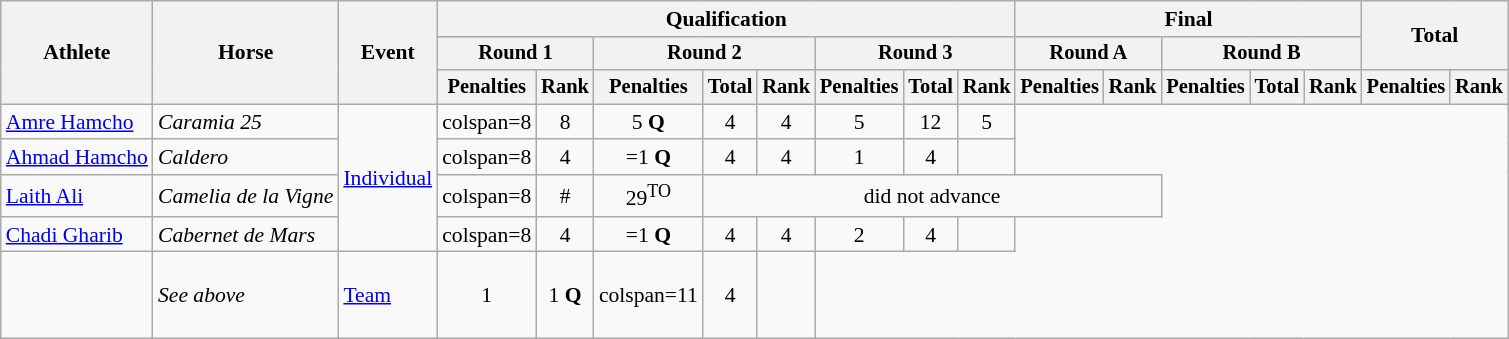<table class="wikitable" style="font-size:90%">
<tr>
<th rowspan="3">Athlete</th>
<th rowspan="3">Horse</th>
<th rowspan="3">Event</th>
<th colspan="8">Qualification</th>
<th colspan="5">Final</th>
<th rowspan=2 colspan="2">Total</th>
</tr>
<tr style="font-size:95%">
<th colspan="2">Round 1</th>
<th colspan="3">Round 2</th>
<th colspan="3">Round 3</th>
<th colspan="2">Round A</th>
<th colspan="3">Round B</th>
</tr>
<tr style="font-size:95%">
<th>Penalties</th>
<th>Rank</th>
<th>Penalties</th>
<th>Total</th>
<th>Rank</th>
<th>Penalties</th>
<th>Total</th>
<th>Rank</th>
<th>Penalties</th>
<th>Rank</th>
<th>Penalties</th>
<th>Total</th>
<th>Rank</th>
<th>Penalties</th>
<th>Rank</th>
</tr>
<tr align=center>
<td align=left><a href='#'>Amre Hamcho</a></td>
<td align=left><em>Caramia 25</em></td>
<td style="text-align:left;" rowspan="4"><a href='#'>Individual</a></td>
<td>colspan=8 </td>
<td>8</td>
<td>5 <strong>Q</strong></td>
<td>4</td>
<td>4</td>
<td>5</td>
<td>12</td>
<td>5</td>
</tr>
<tr align=center>
<td align=left><a href='#'>Ahmad Hamcho</a></td>
<td align=left><em>Caldero</em></td>
<td>colspan=8 </td>
<td>4</td>
<td>=1 <strong>Q</strong></td>
<td>4</td>
<td>4</td>
<td>1</td>
<td>4</td>
<td></td>
</tr>
<tr align=center>
<td align=left><a href='#'>Laith Ali</a></td>
<td align=left><em>Camelia de la Vigne</em></td>
<td>colspan=8 </td>
<td>#</td>
<td>29<sup>TO</sup></td>
<td colspan=7>did not advance</td>
</tr>
<tr align=center>
<td align=left><a href='#'>Chadi Gharib</a></td>
<td align=left><em>Cabernet de Mars</em></td>
<td>colspan=8 </td>
<td>4</td>
<td>=1 <strong>Q</strong></td>
<td>4</td>
<td>4</td>
<td>2</td>
<td>4</td>
<td></td>
</tr>
<tr align=center>
<td align=left><strong><br><br><br></strong></td>
<td align=left><em>See above</em></td>
<td align=left><a href='#'>Team</a></td>
<td>1</td>
<td>1 <strong>Q</strong></td>
<td>colspan=11 </td>
<td>4</td>
<td></td>
</tr>
</table>
